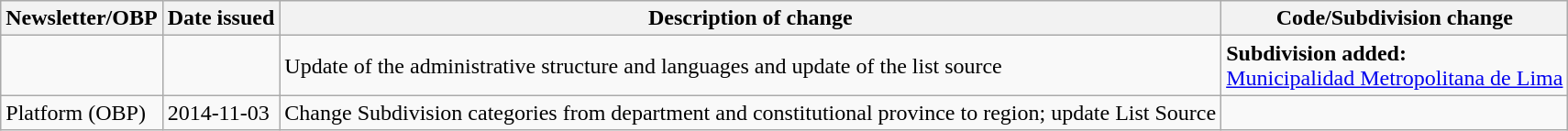<table class="wikitable">
<tr>
<th>Newsletter/OBP</th>
<th>Date issued</th>
<th>Description of change</th>
<th>Code/Subdivision change</th>
</tr>
<tr>
<td id="II-2"></td>
<td></td>
<td>Update of the administrative structure and languages and update of the list source</td>
<td style=white-space:nowrap><strong>Subdivision added:</strong><br>  <a href='#'>Municipalidad Metropolitana de Lima</a></td>
</tr>
<tr>
<td>Platform (OBP)</td>
<td>2014-11-03</td>
<td>Change Subdivision categories from department and constitutional province to region; update List Source</td>
<td></td>
</tr>
</table>
